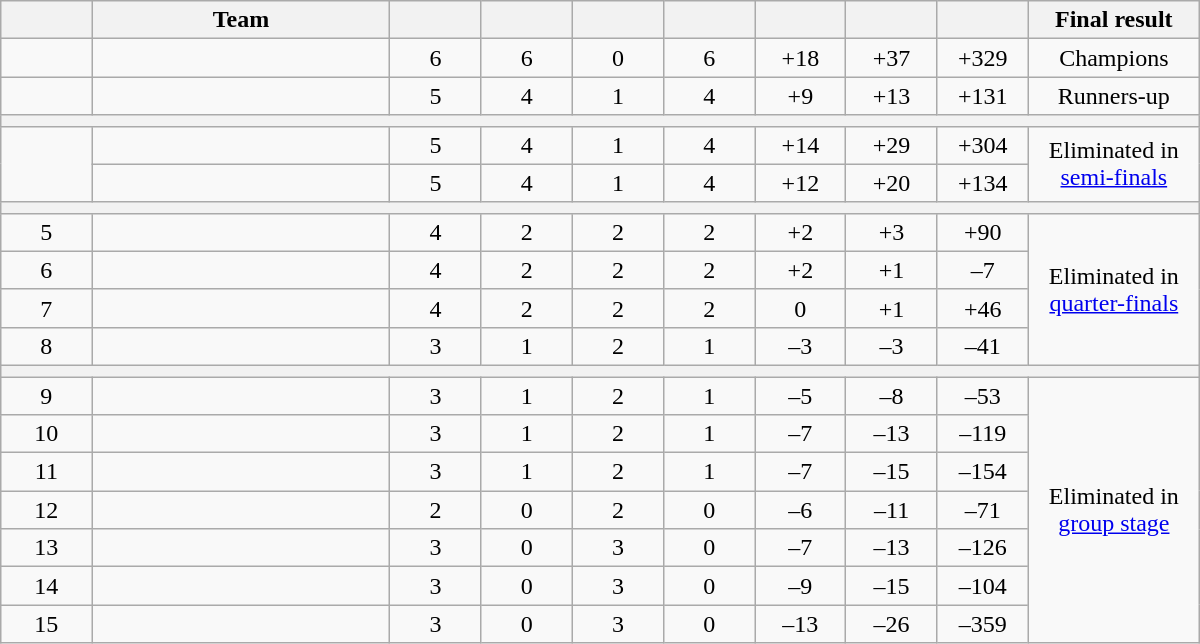<table class="wikitable" style="text-align:center;" width="800">
<tr>
<th width="50"></th>
<th width="180">Team</th>
<th width="50"></th>
<th width="50"></th>
<th width="50"></th>
<th width="50"></th>
<th width="50"></th>
<th width="50"></th>
<th width="50"></th>
<th width="100">Final result</th>
</tr>
<tr>
<td></td>
<td align="left"></td>
<td>6</td>
<td>6</td>
<td>0</td>
<td>6</td>
<td>+18</td>
<td>+37</td>
<td>+329</td>
<td>Champions</td>
</tr>
<tr>
<td></td>
<td align="left"></td>
<td>5</td>
<td>4</td>
<td>1</td>
<td>4</td>
<td>+9</td>
<td>+13</td>
<td>+131</td>
<td>Runners-up</td>
</tr>
<tr>
<th colspan="10"></th>
</tr>
<tr>
<td rowspan="2"></td>
<td align="left"></td>
<td>5</td>
<td>4</td>
<td>1</td>
<td>4</td>
<td>+14</td>
<td>+29</td>
<td>+304</td>
<td rowspan="2">Eliminated in <a href='#'>semi-finals</a></td>
</tr>
<tr>
<td align="left"></td>
<td>5</td>
<td>4</td>
<td>1</td>
<td>4</td>
<td>+12</td>
<td>+20</td>
<td>+134</td>
</tr>
<tr>
<th colspan="10"></th>
</tr>
<tr>
<td>5</td>
<td align="left"></td>
<td>4</td>
<td>2</td>
<td>2</td>
<td>2</td>
<td>+2</td>
<td>+3</td>
<td>+90</td>
<td rowspan="4">Eliminated in <a href='#'>quarter-finals</a></td>
</tr>
<tr>
<td>6</td>
<td align="left"></td>
<td>4</td>
<td>2</td>
<td>2</td>
<td>2</td>
<td>+2</td>
<td>+1</td>
<td>–7</td>
</tr>
<tr>
<td>7</td>
<td align="left"></td>
<td>4</td>
<td>2</td>
<td>2</td>
<td>2</td>
<td>0</td>
<td>+1</td>
<td>+46</td>
</tr>
<tr>
<td>8</td>
<td align="left"></td>
<td>3</td>
<td>1</td>
<td>2</td>
<td>1</td>
<td>–3</td>
<td>–3</td>
<td>–41</td>
</tr>
<tr>
<th colspan="10"></th>
</tr>
<tr>
<td>9</td>
<td align="left"></td>
<td>3</td>
<td>1</td>
<td>2</td>
<td>1</td>
<td>–5</td>
<td>–8</td>
<td>–53</td>
<td rowspan="7">Eliminated in <a href='#'>group stage</a></td>
</tr>
<tr>
<td>10</td>
<td align="left"></td>
<td>3</td>
<td>1</td>
<td>2</td>
<td>1</td>
<td>–7</td>
<td>–13</td>
<td>–119</td>
</tr>
<tr>
<td>11</td>
<td align="left"></td>
<td>3</td>
<td>1</td>
<td>2</td>
<td>1</td>
<td>–7</td>
<td>–15</td>
<td>–154</td>
</tr>
<tr>
<td>12</td>
<td align="left"></td>
<td>2</td>
<td>0</td>
<td>2</td>
<td>0</td>
<td>–6</td>
<td>–11</td>
<td>–71</td>
</tr>
<tr>
<td>13</td>
<td align="left"></td>
<td>3</td>
<td>0</td>
<td>3</td>
<td>0</td>
<td>–7</td>
<td>–13</td>
<td>–126</td>
</tr>
<tr>
<td>14</td>
<td align="left"></td>
<td>3</td>
<td>0</td>
<td>3</td>
<td>0</td>
<td>–9</td>
<td>–15</td>
<td>–104</td>
</tr>
<tr>
<td>15</td>
<td align="left"></td>
<td>3</td>
<td>0</td>
<td>3</td>
<td>0</td>
<td>–13</td>
<td>–26</td>
<td>–359</td>
</tr>
</table>
